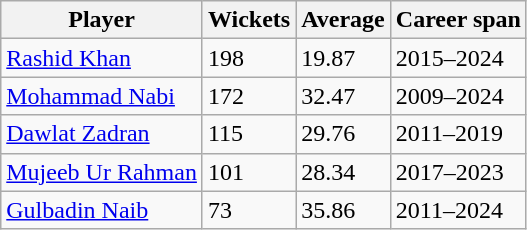<table class="wikitable">
<tr>
<th>Player</th>
<th>Wickets</th>
<th>Average</th>
<th>Career span</th>
</tr>
<tr>
<td><a href='#'>Rashid Khan</a></td>
<td>198</td>
<td>19.87</td>
<td>2015–2024</td>
</tr>
<tr>
<td><a href='#'>Mohammad Nabi</a></td>
<td>172</td>
<td>32.47</td>
<td>2009–2024</td>
</tr>
<tr>
<td><a href='#'>Dawlat Zadran</a></td>
<td>115</td>
<td>29.76</td>
<td>2011–2019</td>
</tr>
<tr>
<td><a href='#'>Mujeeb Ur Rahman</a></td>
<td>101</td>
<td>28.34</td>
<td>2017–2023</td>
</tr>
<tr>
<td><a href='#'>Gulbadin Naib</a></td>
<td>73</td>
<td>35.86</td>
<td>2011–2024</td>
</tr>
</table>
